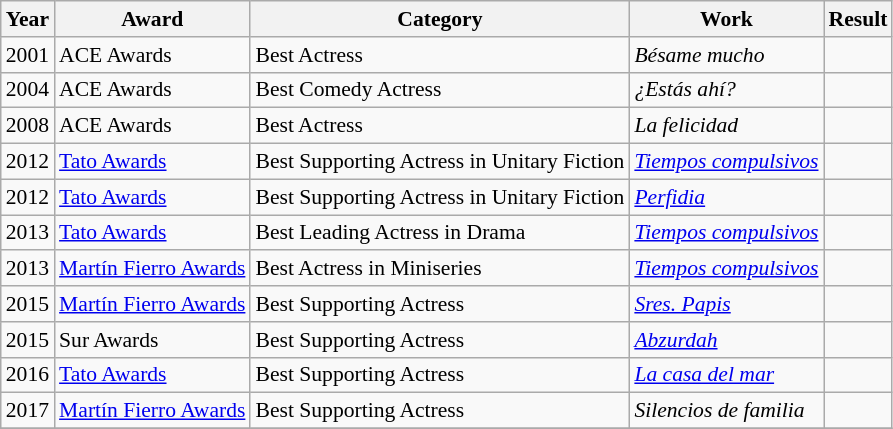<table class="wikitable" style="font-size: 90%;">
<tr>
<th>Year</th>
<th>Award</th>
<th>Category</th>
<th>Work</th>
<th>Result</th>
</tr>
<tr>
<td>2001</td>
<td>ACE Awards</td>
<td>Best Actress</td>
<td><em>Bésame mucho</em></td>
<td></td>
</tr>
<tr>
<td>2004</td>
<td>ACE Awards</td>
<td>Best Comedy Actress</td>
<td><em>¿Estás ahí?</em></td>
<td></td>
</tr>
<tr>
<td>2008</td>
<td>ACE Awards</td>
<td>Best Actress</td>
<td><em>La felicidad</em></td>
<td></td>
</tr>
<tr>
<td>2012</td>
<td><a href='#'>Tato Awards</a></td>
<td>Best Supporting Actress in Unitary Fiction</td>
<td><em><a href='#'>Tiempos compulsivos</a></em></td>
<td></td>
</tr>
<tr>
<td>2012</td>
<td><a href='#'>Tato Awards</a></td>
<td>Best Supporting Actress in Unitary Fiction</td>
<td><em><a href='#'>Perfidia</a></em></td>
<td></td>
</tr>
<tr>
<td>2013</td>
<td><a href='#'>Tato Awards</a></td>
<td>Best Leading Actress in Drama</td>
<td><em><a href='#'>Tiempos compulsivos</a></em></td>
<td></td>
</tr>
<tr>
<td>2013</td>
<td><a href='#'>Martín Fierro Awards</a></td>
<td>Best Actress in Miniseries</td>
<td><em><a href='#'>Tiempos compulsivos</a></em></td>
<td></td>
</tr>
<tr>
<td>2015</td>
<td><a href='#'>Martín Fierro Awards</a></td>
<td>Best Supporting Actress</td>
<td><em><a href='#'>Sres. Papis</a></em></td>
<td></td>
</tr>
<tr>
<td>2015</td>
<td>Sur Awards</td>
<td>Best Supporting Actress</td>
<td><em><a href='#'>Abzurdah</a></em></td>
<td></td>
</tr>
<tr>
<td>2016</td>
<td><a href='#'>Tato Awards</a></td>
<td>Best Supporting Actress</td>
<td><em><a href='#'>La casa del mar</a></em></td>
<td></td>
</tr>
<tr>
<td>2017</td>
<td><a href='#'>Martín Fierro Awards</a></td>
<td>Best Supporting Actress</td>
<td><em>Silencios de familia</em></td>
<td></td>
</tr>
<tr>
</tr>
</table>
